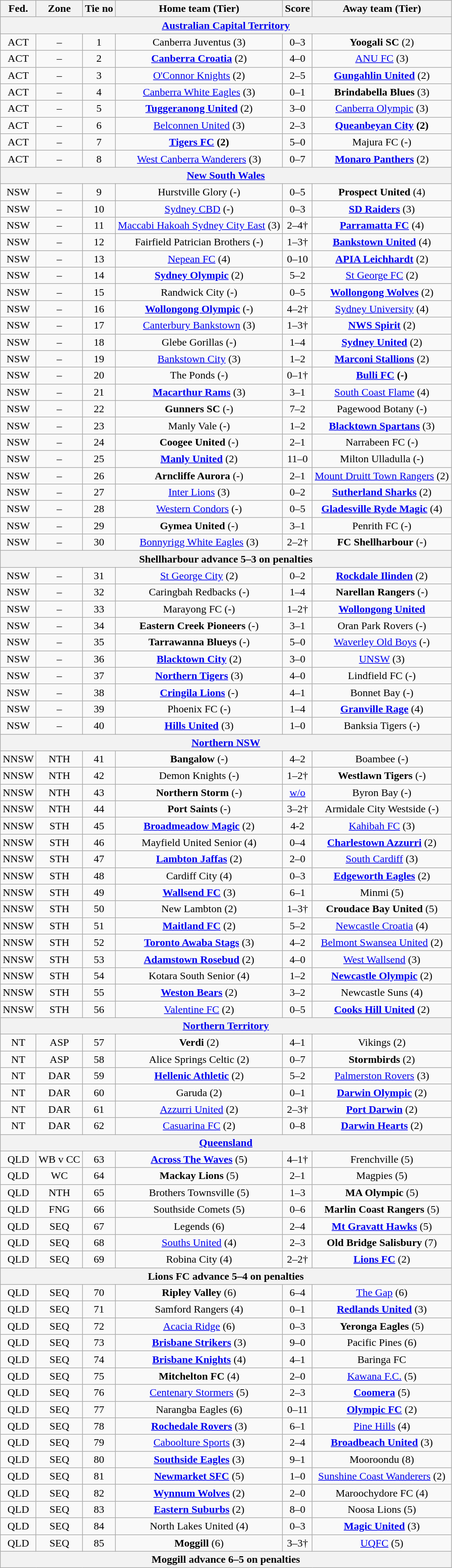<table class="wikitable" style="text-align:center">
<tr>
<th>Fed.</th>
<th>Zone</th>
<th>Tie no</th>
<th>Home team (Tier)</th>
<th>Score</th>
<th>Away team (Tier)</th>
</tr>
<tr>
<th colspan=6><a href='#'>Australian Capital Territory</a></th>
</tr>
<tr>
<td>ACT</td>
<td>–</td>
<td>1</td>
<td>Canberra Juventus (3)</td>
<td>0–3</td>
<td><strong>Yoogali SC</strong> (2)</td>
</tr>
<tr>
<td>ACT</td>
<td>–</td>
<td>2</td>
<td><strong><a href='#'>Canberra Croatia</a></strong> (2)</td>
<td>4–0</td>
<td><a href='#'>ANU FC</a> (3)</td>
</tr>
<tr>
<td>ACT</td>
<td>–</td>
<td>3</td>
<td><a href='#'>O'Connor Knights</a> (2)</td>
<td>2–5</td>
<td><strong><a href='#'>Gungahlin United</a></strong> (2)</td>
</tr>
<tr>
<td>ACT</td>
<td>–</td>
<td>4</td>
<td><a href='#'>Canberra White Eagles</a> (3)</td>
<td>0–1</td>
<td><strong>Brindabella Blues</strong> (3)</td>
</tr>
<tr>
<td>ACT</td>
<td>–</td>
<td>5</td>
<td><strong><a href='#'>Tuggeranong United</a></strong> (2)</td>
<td>3–0</td>
<td><a href='#'>Canberra Olympic</a> (3)</td>
</tr>
<tr>
<td>ACT</td>
<td>–</td>
<td>6</td>
<td><a href='#'>Belconnen United</a> (3)</td>
<td>2–3</td>
<td><strong><a href='#'>Queanbeyan City</a> (2)</strong></td>
</tr>
<tr>
<td>ACT</td>
<td>–</td>
<td>7</td>
<td><strong><a href='#'>Tigers FC</a> (2)</strong></td>
<td>5–0</td>
<td>Majura FC (-)</td>
</tr>
<tr>
<td>ACT</td>
<td>–</td>
<td>8</td>
<td><a href='#'>West Canberra Wanderers</a> (3)</td>
<td>0–7</td>
<td><strong><a href='#'>Monaro Panthers</a></strong> (2)</td>
</tr>
<tr>
<th colspan=6><a href='#'>New South Wales</a></th>
</tr>
<tr>
<td>NSW</td>
<td>–</td>
<td>9</td>
<td>Hurstville Glory (-)</td>
<td>0–5</td>
<td><strong>Prospect United</strong> (4)</td>
</tr>
<tr>
<td>NSW</td>
<td>–</td>
<td>10</td>
<td><a href='#'>Sydney CBD</a> (-)</td>
<td>0–3</td>
<td><strong><a href='#'>SD Raiders</a></strong> (3)</td>
</tr>
<tr>
<td>NSW</td>
<td>–</td>
<td>11</td>
<td><a href='#'>Maccabi Hakoah Sydney City East</a> (3)</td>
<td>2–4†</td>
<td><strong><a href='#'>Parramatta FC</a></strong> (4)</td>
</tr>
<tr>
<td>NSW</td>
<td>–</td>
<td>12</td>
<td>Fairfield Patrician Brothers (-)</td>
<td>1–3†</td>
<td><strong><a href='#'>Bankstown United</a></strong> (4)</td>
</tr>
<tr>
<td>NSW</td>
<td>–</td>
<td>13</td>
<td><a href='#'>Nepean FC</a> (4)</td>
<td>0–10</td>
<td><strong><a href='#'>APIA Leichhardt</a></strong> (2)</td>
</tr>
<tr>
<td>NSW</td>
<td>–</td>
<td>14</td>
<td><strong><a href='#'>Sydney Olympic</a></strong> (2)</td>
<td>5–2</td>
<td><a href='#'>St George FC</a> (2)</td>
</tr>
<tr>
<td>NSW</td>
<td>–</td>
<td>15</td>
<td>Randwick City (-)</td>
<td>0–5</td>
<td><strong><a href='#'>Wollongong Wolves</a></strong> (2)</td>
</tr>
<tr>
<td>NSW</td>
<td>–</td>
<td>16</td>
<td><strong><a href='#'>Wollongong Olympic</a></strong> (-)</td>
<td>4–2†</td>
<td><a href='#'>Sydney University</a> (4)</td>
</tr>
<tr>
<td>NSW</td>
<td>–</td>
<td>17</td>
<td><a href='#'>Canterbury Bankstown</a> (3)</td>
<td>1–3†</td>
<td><strong><a href='#'>NWS Spirit</a></strong> (2)</td>
</tr>
<tr>
<td>NSW</td>
<td>–</td>
<td>18</td>
<td>Glebe Gorillas (-)</td>
<td>1–4</td>
<td><strong><a href='#'>Sydney United</a></strong> (2)</td>
</tr>
<tr>
<td>NSW</td>
<td>–</td>
<td>19</td>
<td><a href='#'>Bankstown City</a> (3)</td>
<td>1–2</td>
<td><strong><a href='#'>Marconi Stallions</a></strong> (2)</td>
</tr>
<tr>
<td>NSW</td>
<td>–</td>
<td>20</td>
<td>The Ponds (-)</td>
<td>0–1†</td>
<td><strong><a href='#'>Bulli FC</a> (-)</strong></td>
</tr>
<tr>
<td>NSW</td>
<td>–</td>
<td>21</td>
<td><strong><a href='#'>Macarthur Rams</a></strong> (3)</td>
<td>3–1</td>
<td><a href='#'>South Coast Flame</a> (4)</td>
</tr>
<tr>
<td>NSW</td>
<td>–</td>
<td>22</td>
<td><strong>Gunners SC</strong> (-)</td>
<td>7–2</td>
<td>Pagewood Botany (-)</td>
</tr>
<tr>
<td>NSW</td>
<td>–</td>
<td>23</td>
<td>Manly Vale (-)</td>
<td>1–2</td>
<td><strong><a href='#'>Blacktown Spartans</a></strong> (3)</td>
</tr>
<tr>
<td>NSW</td>
<td>–</td>
<td>24</td>
<td><strong>Coogee United</strong> (-)</td>
<td>2–1</td>
<td>Narrabeen FC (-)</td>
</tr>
<tr>
<td>NSW</td>
<td>–</td>
<td>25</td>
<td><strong><a href='#'>Manly United</a></strong> (2)</td>
<td>11–0</td>
<td>Milton Ulladulla (-)</td>
</tr>
<tr>
<td>NSW</td>
<td>–</td>
<td>26</td>
<td><strong>Arncliffe Aurora</strong> (-)</td>
<td>2–1</td>
<td><a href='#'>Mount Druitt Town Rangers</a> (2)</td>
</tr>
<tr>
<td>NSW</td>
<td>–</td>
<td>27</td>
<td><a href='#'>Inter Lions</a> (3)</td>
<td>0–2</td>
<td><strong><a href='#'>Sutherland Sharks</a></strong> (2)</td>
</tr>
<tr>
<td>NSW</td>
<td>–</td>
<td>28</td>
<td><a href='#'>Western Condors</a> (-)</td>
<td>0–5</td>
<td><strong><a href='#'>Gladesville Ryde Magic</a></strong> (4)</td>
</tr>
<tr>
<td>NSW</td>
<td>–</td>
<td>29</td>
<td><strong>Gymea United</strong> (-)</td>
<td>3–1</td>
<td>Penrith FC (-)</td>
</tr>
<tr>
<td>NSW</td>
<td>–</td>
<td>30</td>
<td><a href='#'>Bonnyrigg White Eagles</a> (3)</td>
<td>2–2†</td>
<td><strong>FC Shellharbour</strong> (-)</td>
</tr>
<tr>
<th colspan=6>Shellharbour advance 5–3 on penalties</th>
</tr>
<tr>
<td>NSW</td>
<td>–</td>
<td>31</td>
<td><a href='#'>St George City</a> (2)</td>
<td>0–2</td>
<td><strong><a href='#'>Rockdale Ilinden</a></strong> (2)</td>
</tr>
<tr>
<td>NSW</td>
<td>–</td>
<td>32</td>
<td>Caringbah Redbacks (-)</td>
<td>1–4</td>
<td><strong>Narellan Rangers</strong> (-)</td>
</tr>
<tr>
<td>NSW</td>
<td>–</td>
<td>33</td>
<td>Marayong FC (-)</td>
<td>1–2†</td>
<td><strong><a href='#'>Wollongong United</a></strong></td>
</tr>
<tr>
<td>NSW</td>
<td>–</td>
<td>34</td>
<td><strong>Eastern Creek Pioneers</strong> (-)</td>
<td>3–1</td>
<td>Oran Park Rovers (-)</td>
</tr>
<tr>
<td>NSW</td>
<td>–</td>
<td>35</td>
<td><strong>Tarrawanna Blueys</strong> (-)</td>
<td>5–0</td>
<td><a href='#'>Waverley Old Boys</a> (-)</td>
</tr>
<tr>
<td>NSW</td>
<td>–</td>
<td>36</td>
<td><strong><a href='#'>Blacktown City</a></strong> (2)</td>
<td>3–0</td>
<td><a href='#'>UNSW</a> (3)</td>
</tr>
<tr>
<td>NSW</td>
<td>–</td>
<td>37</td>
<td><strong><a href='#'>Northern Tigers</a></strong> (3)</td>
<td>4–0</td>
<td>Lindfield FC (-)</td>
</tr>
<tr>
<td>NSW</td>
<td>–</td>
<td>38</td>
<td><strong><a href='#'>Cringila Lions</a></strong> (-)</td>
<td>4–1</td>
<td>Bonnet Bay (-)</td>
</tr>
<tr>
<td>NSW</td>
<td>–</td>
<td>39</td>
<td>Phoenix FC (-)</td>
<td>1–4</td>
<td><strong><a href='#'>Granville Rage</a></strong> (4)</td>
</tr>
<tr>
<td>NSW</td>
<td>–</td>
<td>40</td>
<td><strong><a href='#'>Hills United</a></strong> (3)</td>
<td>1–0</td>
<td>Banksia Tigers (-)</td>
</tr>
<tr>
<th colspan=6><a href='#'>Northern NSW</a></th>
</tr>
<tr>
<td>NNSW</td>
<td>NTH</td>
<td>41</td>
<td><strong>Bangalow</strong> (-)</td>
<td>4–2</td>
<td>Boambee (-)</td>
</tr>
<tr>
<td>NNSW</td>
<td>NTH</td>
<td>42</td>
<td>Demon Knights (-)</td>
<td>1–2†</td>
<td><strong>Westlawn Tigers</strong> (-)</td>
</tr>
<tr>
<td>NNSW</td>
<td>NTH</td>
<td>43</td>
<td><strong>Northern Storm</strong> (-)</td>
<td><a href='#'>w/o</a></td>
<td>Byron Bay (-)</td>
</tr>
<tr>
<td>NNSW</td>
<td>NTH</td>
<td>44</td>
<td><strong>Port Saints</strong> (-)</td>
<td>3–2†</td>
<td>Armidale City Westside (-)</td>
</tr>
<tr>
<td>NNSW</td>
<td>STH</td>
<td>45</td>
<td><strong><a href='#'>Broadmeadow Magic</a></strong> (2)</td>
<td>4-2</td>
<td><a href='#'>Kahibah FC</a> (3)</td>
</tr>
<tr>
<td>NNSW</td>
<td>STH</td>
<td>46</td>
<td>Mayfield United Senior (4)</td>
<td>0–4</td>
<td><strong><a href='#'>Charlestown Azzurri</a></strong> (2)</td>
</tr>
<tr>
<td>NNSW</td>
<td>STH</td>
<td>47</td>
<td><strong><a href='#'>Lambton Jaffas</a></strong> (2)</td>
<td>2–0</td>
<td><a href='#'>South Cardiff</a> (3)</td>
</tr>
<tr>
<td>NNSW</td>
<td>STH</td>
<td>48</td>
<td>Cardiff City (4)</td>
<td>0–3</td>
<td><strong><a href='#'>Edgeworth Eagles</a></strong> (2)</td>
</tr>
<tr>
<td>NNSW</td>
<td>STH</td>
<td>49</td>
<td><strong><a href='#'>Wallsend FC</a></strong> (3)</td>
<td>6–1</td>
<td>Minmi (5)</td>
</tr>
<tr>
<td>NNSW</td>
<td>STH</td>
<td>50</td>
<td>New Lambton (2)</td>
<td>1–3†</td>
<td><strong>Croudace Bay United</strong> (5)</td>
</tr>
<tr>
<td>NNSW</td>
<td>STH</td>
<td>51</td>
<td><strong><a href='#'>Maitland FC</a></strong> (2)</td>
<td>5–2</td>
<td><a href='#'>Newcastle Croatia</a> (4)</td>
</tr>
<tr>
<td>NNSW</td>
<td>STH</td>
<td>52</td>
<td><strong><a href='#'>Toronto Awaba Stags</a></strong> (3)</td>
<td>4–2</td>
<td><a href='#'>Belmont Swansea United</a> (2)</td>
</tr>
<tr>
<td>NNSW</td>
<td>STH</td>
<td>53</td>
<td><strong><a href='#'>Adamstown Rosebud</a></strong> (2)</td>
<td>4–0</td>
<td><a href='#'>West Wallsend</a> (3)</td>
</tr>
<tr>
<td>NNSW</td>
<td>STH</td>
<td>54</td>
<td>Kotara South Senior (4)</td>
<td>1–2</td>
<td><strong><a href='#'>Newcastle Olympic</a></strong> (2)</td>
</tr>
<tr>
<td>NNSW</td>
<td>STH</td>
<td>55</td>
<td><strong><a href='#'>Weston Bears</a></strong> (2)</td>
<td>3–2</td>
<td>Newcastle Suns (4)</td>
</tr>
<tr>
<td>NNSW</td>
<td>STH</td>
<td>56</td>
<td><a href='#'>Valentine FC</a> (2)</td>
<td>0–5</td>
<td><strong><a href='#'>Cooks Hill United</a></strong> (2)</td>
</tr>
<tr>
<th colspan=6><a href='#'>Northern Territory</a></th>
</tr>
<tr>
<td>NT</td>
<td>ASP</td>
<td>57</td>
<td><strong>Verdi</strong> (2)</td>
<td>4–1</td>
<td>Vikings (2)</td>
</tr>
<tr>
<td>NT</td>
<td>ASP</td>
<td>58</td>
<td>Alice Springs Celtic (2)</td>
<td>0–7</td>
<td><strong>Stormbirds</strong> (2)</td>
</tr>
<tr>
<td>NT</td>
<td>DAR</td>
<td>59</td>
<td><strong><a href='#'>Hellenic Athletic</a></strong> (2)</td>
<td>5–2</td>
<td><a href='#'>Palmerston Rovers</a> (3)</td>
</tr>
<tr>
<td>NT</td>
<td>DAR</td>
<td>60</td>
<td>Garuda (2)</td>
<td>0–1</td>
<td><strong><a href='#'>Darwin Olympic</a></strong> (2)</td>
</tr>
<tr>
<td>NT</td>
<td>DAR</td>
<td>61</td>
<td><a href='#'>Azzurri United</a> (2)</td>
<td>2–3†</td>
<td><strong><a href='#'>Port Darwin</a></strong> (2)</td>
</tr>
<tr>
<td>NT</td>
<td>DAR</td>
<td>62</td>
<td><a href='#'>Casuarina FC</a> (2)</td>
<td>0–8</td>
<td><strong><a href='#'>Darwin Hearts</a></strong> (2)</td>
</tr>
<tr>
<th colspan=6><a href='#'>Queensland</a></th>
</tr>
<tr>
<td>QLD</td>
<td>WB v CC</td>
<td>63</td>
<td><strong><a href='#'>Across The Waves</a></strong> (5)</td>
<td>4–1†</td>
<td>Frenchville (5)</td>
</tr>
<tr>
<td>QLD</td>
<td>WC</td>
<td>64</td>
<td><strong>Mackay Lions</strong> (5)</td>
<td>2–1</td>
<td>Magpies (5)</td>
</tr>
<tr>
<td>QLD</td>
<td>NTH</td>
<td>65</td>
<td>Brothers Townsville (5)</td>
<td>1–3</td>
<td><strong>MA Olympic</strong> (5)</td>
</tr>
<tr>
<td>QLD</td>
<td>FNG</td>
<td>66</td>
<td>Southside Comets (5)</td>
<td>0–6</td>
<td><strong>Marlin Coast Rangers</strong> (5)</td>
</tr>
<tr>
<td>QLD</td>
<td>SEQ</td>
<td>67</td>
<td>Legends (6)</td>
<td>2–4</td>
<td><strong><a href='#'>Mt Gravatt Hawks</a></strong> (5)</td>
</tr>
<tr>
<td>QLD</td>
<td>SEQ</td>
<td>68</td>
<td><a href='#'>Souths United</a> (4)</td>
<td>2–3</td>
<td><strong>Old Bridge Salisbury</strong> (7)</td>
</tr>
<tr>
<td>QLD</td>
<td>SEQ</td>
<td>69</td>
<td>Robina City (4)</td>
<td>2–2†</td>
<td><strong><a href='#'>Lions FC</a></strong> (2)</td>
</tr>
<tr>
<th colspan=6>Lions FC advance 5–4 on penalties</th>
</tr>
<tr>
<td>QLD</td>
<td>SEQ</td>
<td>70</td>
<td><strong>Ripley Valley</strong> (6)</td>
<td>6–4</td>
<td><a href='#'>The Gap</a> (6)</td>
</tr>
<tr>
<td>QLD</td>
<td>SEQ</td>
<td>71</td>
<td>Samford Rangers (4)</td>
<td>0–1</td>
<td><strong><a href='#'>Redlands United</a></strong> (3)</td>
</tr>
<tr>
<td>QLD</td>
<td>SEQ</td>
<td>72</td>
<td><a href='#'>Acacia Ridge</a> (6)</td>
<td>0–3</td>
<td><strong>Yeronga Eagles</strong> (5)</td>
</tr>
<tr>
<td>QLD</td>
<td>SEQ</td>
<td>73</td>
<td><strong><a href='#'>Brisbane Strikers</a></strong> (3)</td>
<td>9–0</td>
<td>Pacific Pines (6)</td>
</tr>
<tr>
<td>QLD</td>
<td>SEQ</td>
<td>74</td>
<td><strong><a href='#'>Brisbane Knights</a></strong> (4)</td>
<td>4–1</td>
<td>Baringa FC</td>
</tr>
<tr>
<td>QLD</td>
<td>SEQ</td>
<td>75</td>
<td><strong>Mitchelton FC</strong> (4)</td>
<td>2–0</td>
<td><a href='#'>Kawana F.C.</a> (5)</td>
</tr>
<tr>
<td>QLD</td>
<td>SEQ</td>
<td>76</td>
<td><a href='#'>Centenary Stormers</a> (5)</td>
<td>2–3</td>
<td><strong><a href='#'>Coomera</a></strong> (5)</td>
</tr>
<tr>
<td>QLD</td>
<td>SEQ</td>
<td>77</td>
<td>Narangba Eagles (6)</td>
<td>0–11</td>
<td><strong><a href='#'>Olympic FC</a></strong> (2)</td>
</tr>
<tr>
<td>QLD</td>
<td>SEQ</td>
<td>78</td>
<td><strong><a href='#'>Rochedale Rovers</a></strong> (3)</td>
<td>6–1</td>
<td><a href='#'>Pine Hills</a> (4)</td>
</tr>
<tr>
<td>QLD</td>
<td>SEQ</td>
<td>79</td>
<td><a href='#'>Caboolture Sports</a> (3)</td>
<td>2–4</td>
<td><strong><a href='#'>Broadbeach United</a></strong> (3)</td>
</tr>
<tr>
<td>QLD</td>
<td>SEQ</td>
<td>80</td>
<td><strong><a href='#'>Southside Eagles</a></strong> (3)</td>
<td>9–1</td>
<td>Mooroondu (8)</td>
</tr>
<tr>
<td>QLD</td>
<td>SEQ</td>
<td>81</td>
<td><strong><a href='#'>Newmarket SFC</a></strong> (5)</td>
<td>1–0</td>
<td><a href='#'>Sunshine Coast Wanderers</a> (2)</td>
</tr>
<tr>
<td>QLD</td>
<td>SEQ</td>
<td>82</td>
<td><strong><a href='#'>Wynnum Wolves</a></strong> (2)</td>
<td>2–0</td>
<td>Maroochydore FC (4)</td>
</tr>
<tr>
<td>QLD</td>
<td>SEQ</td>
<td>83</td>
<td><strong><a href='#'>Eastern Suburbs</a></strong> (2)</td>
<td>8–0</td>
<td>Noosa Lions (5)</td>
</tr>
<tr>
<td>QLD</td>
<td>SEQ</td>
<td>84</td>
<td>North Lakes United (4)</td>
<td>0–3</td>
<td><strong><a href='#'>Magic United</a></strong> (3)</td>
</tr>
<tr>
<td>QLD</td>
<td>SEQ</td>
<td>85</td>
<td><strong>Moggill</strong> (6)</td>
<td>3–3†</td>
<td><a href='#'>UQFC</a> (5)</td>
</tr>
<tr>
<th colspan=6>Moggill advance 6–5 on penalties</th>
</tr>
</table>
